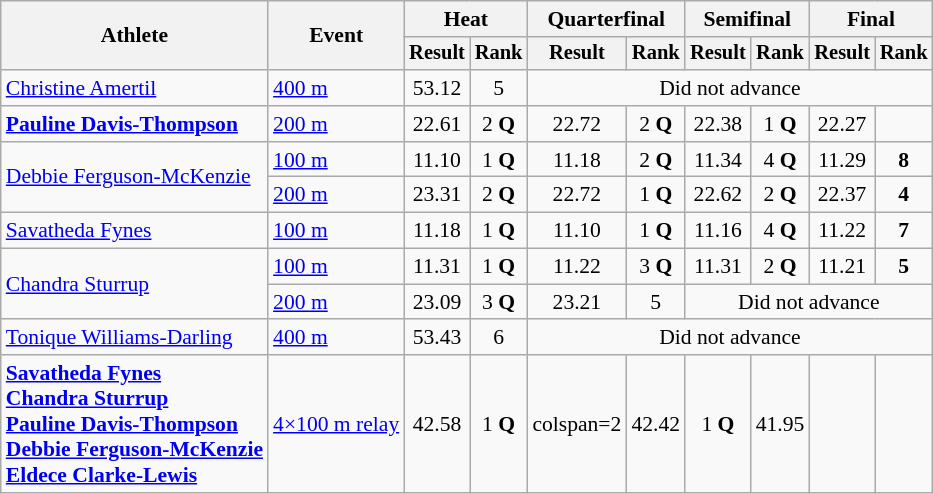<table class="wikitable" style="font-size:90%">
<tr>
<th rowspan="2">Athlete</th>
<th rowspan="2">Event</th>
<th colspan="2">Heat</th>
<th colspan="2">Quarterfinal</th>
<th colspan="2">Semifinal</th>
<th colspan="2">Final</th>
</tr>
<tr style="font-size:95%">
<th>Result</th>
<th>Rank</th>
<th>Result</th>
<th>Rank</th>
<th>Result</th>
<th>Rank</th>
<th>Result</th>
<th>Rank</th>
</tr>
<tr align=center>
<td align=left><a href='#'>Christine Amertil</a></td>
<td align=left><a href='#'>400 m</a></td>
<td>53.12</td>
<td>5</td>
<td colspan=6>Did not advance</td>
</tr>
<tr align=center>
<td align=left><strong><a href='#'>Pauline Davis-Thompson</a></strong></td>
<td align=left><a href='#'>200 m</a></td>
<td>22.61</td>
<td>2 <strong>Q</strong></td>
<td>22.72</td>
<td>2 <strong>Q</strong></td>
<td>22.38</td>
<td>1 <strong>Q</strong></td>
<td>22.27</td>
<td></td>
</tr>
<tr align=center>
<td align=left rowspan=2><a href='#'>Debbie Ferguson-McKenzie</a></td>
<td align=left><a href='#'>100 m</a></td>
<td>11.10</td>
<td>1 <strong>Q</strong></td>
<td>11.18</td>
<td>2 <strong>Q</strong></td>
<td>11.34</td>
<td>4 <strong>Q</strong></td>
<td>11.29</td>
<td><strong>8</strong></td>
</tr>
<tr align=center>
<td align=left><a href='#'>200 m</a></td>
<td>23.31</td>
<td>2 <strong>Q</strong></td>
<td>22.72</td>
<td>1 <strong>Q</strong></td>
<td>22.62</td>
<td>2 <strong>Q</strong></td>
<td>22.37</td>
<td><strong>4</strong></td>
</tr>
<tr align=center>
<td align=left><a href='#'>Savatheda Fynes</a></td>
<td align=left><a href='#'>100 m</a></td>
<td>11.18</td>
<td>1 <strong>Q</strong></td>
<td>11.10</td>
<td>1 <strong>Q</strong></td>
<td>11.16</td>
<td>4 <strong>Q</strong></td>
<td>11.22</td>
<td><strong>7</strong></td>
</tr>
<tr align=center>
<td align=left rowspan=2><a href='#'>Chandra Sturrup</a></td>
<td align=left><a href='#'>100 m</a></td>
<td>11.31</td>
<td>1 <strong>Q</strong></td>
<td>11.22</td>
<td>3 <strong>Q</strong></td>
<td>11.31</td>
<td>2 <strong>Q</strong></td>
<td>11.21</td>
<td><strong>5</strong></td>
</tr>
<tr align=center>
<td align=left><a href='#'>200 m</a></td>
<td>23.09</td>
<td>3 <strong>Q</strong></td>
<td>23.21</td>
<td>5</td>
<td colspan=4>Did not advance</td>
</tr>
<tr align=center>
<td align=left><a href='#'>Tonique Williams-Darling</a></td>
<td align=left><a href='#'>400 m</a></td>
<td>53.43</td>
<td>6</td>
<td colspan=6>Did not advance</td>
</tr>
<tr align=center>
<td align=left><strong><a href='#'>Savatheda Fynes</a><br><a href='#'>Chandra Sturrup</a><br><a href='#'>Pauline Davis-Thompson</a><br><a href='#'>Debbie Ferguson-McKenzie</a><br><a href='#'>Eldece Clarke-Lewis</a></strong></td>
<td align=left><a href='#'>4×100 m relay</a></td>
<td>42.58</td>
<td>1 <strong>Q</strong></td>
<td>colspan=2 </td>
<td>42.42</td>
<td>1 <strong>Q</strong></td>
<td>41.95</td>
<td></td>
</tr>
</table>
